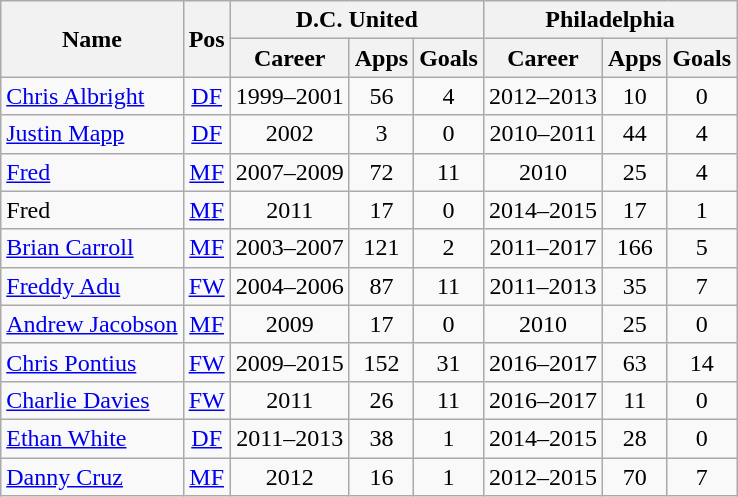<table class="wikitable" style="text-align: center">
<tr>
<th rowspan=2>Name</th>
<th rowspan=2>Pos</th>
<th colspan=3>D.C. United</th>
<th colspan=3>Philadelphia</th>
</tr>
<tr>
<th>Career</th>
<th>Apps</th>
<th>Goals</th>
<th>Career</th>
<th>Apps</th>
<th>Goals</th>
</tr>
<tr>
<td align="left"> <a href='#'>Chris Albright</a></td>
<td><a href='#'>DF</a></td>
<td>1999–2001</td>
<td>56</td>
<td>4</td>
<td>2012–2013</td>
<td>10</td>
<td>0</td>
</tr>
<tr>
<td align="left"> <a href='#'>Justin Mapp</a></td>
<td><a href='#'>DF</a></td>
<td>2002</td>
<td>3</td>
<td>0</td>
<td>2010–2011</td>
<td>44</td>
<td>4</td>
</tr>
<tr>
<td align="left"> <a href='#'>Fred</a></td>
<td><a href='#'>MF</a></td>
<td>2007–2009</td>
<td>72</td>
<td>11</td>
<td>2010</td>
<td>25</td>
<td>4</td>
</tr>
<tr>
<td align="left"> Fred</td>
<td><a href='#'>MF</a></td>
<td>2011</td>
<td>17</td>
<td>0</td>
<td>2014–2015</td>
<td>17</td>
<td>1</td>
</tr>
<tr>
<td align="left"> <a href='#'>Brian Carroll</a></td>
<td><a href='#'>MF</a></td>
<td>2003–2007</td>
<td>121</td>
<td>2</td>
<td>2011–2017</td>
<td>166</td>
<td>5</td>
</tr>
<tr>
<td align="left"> <a href='#'>Freddy Adu</a></td>
<td><a href='#'>FW</a></td>
<td>2004–2006</td>
<td>87</td>
<td>11</td>
<td>2011–2013</td>
<td>35</td>
<td>7</td>
</tr>
<tr>
<td align="left"> <a href='#'>Andrew Jacobson</a></td>
<td><a href='#'>MF</a></td>
<td>2009</td>
<td>17</td>
<td>0</td>
<td>2010</td>
<td>25</td>
<td>0</td>
</tr>
<tr>
<td align="left"> <a href='#'>Chris Pontius</a></td>
<td><a href='#'>FW</a></td>
<td>2009–2015</td>
<td>152</td>
<td>31</td>
<td>2016–2017</td>
<td>63</td>
<td>14</td>
</tr>
<tr>
<td align="left"> <a href='#'>Charlie Davies</a></td>
<td><a href='#'>FW</a></td>
<td>2011</td>
<td>26</td>
<td>11</td>
<td>2016–2017</td>
<td>11</td>
<td>0</td>
</tr>
<tr>
<td align="left"> <a href='#'>Ethan White</a></td>
<td><a href='#'>DF</a></td>
<td>2011–2013</td>
<td>38</td>
<td>1</td>
<td>2014–2015</td>
<td>28</td>
<td>0</td>
</tr>
<tr>
<td align="left"> <a href='#'>Danny Cruz</a></td>
<td><a href='#'>MF</a></td>
<td>2012</td>
<td>16</td>
<td>1</td>
<td>2012–2015</td>
<td>70</td>
<td>7</td>
</tr>
</table>
